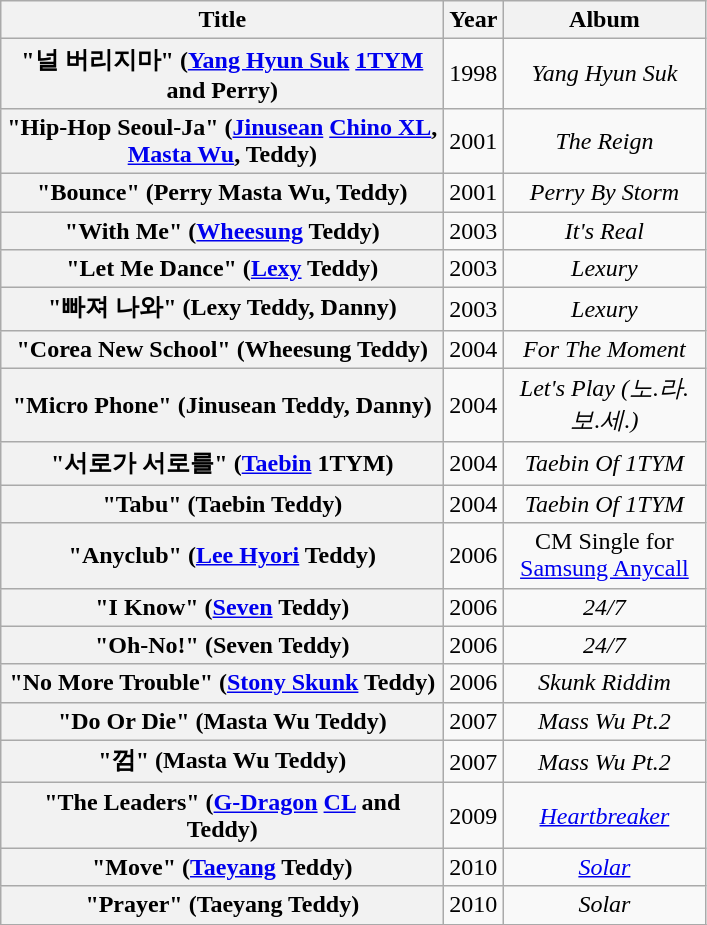<table class="wikitable plainrowheaders" style="text-align:center">
<tr>
<th rowspan="1" style="width:18em;">Title</th>
<th rowspan="1" style="width:2em;">Year</th>
<th rowspan="1" style="width:8em;">Album</th>
</tr>
<tr>
<th scope="row">"널 버리지마" (<a href='#'>Yang Hyun Suk</a>  <a href='#'>1TYM</a> and Perry)</th>
<td>1998</td>
<td><em>Yang Hyun Suk</em></td>
</tr>
<tr>
<th scope="row">"Hip-Hop Seoul-Ja" (<a href='#'>Jinusean</a>  <a href='#'>Chino XL</a>, <a href='#'>Masta Wu</a>, Teddy)</th>
<td>2001</td>
<td><em>The Reign</em></td>
</tr>
<tr>
<th scope="row">"Bounce" (Perry  Masta Wu, Teddy)</th>
<td>2001</td>
<td><em>Perry By Storm</em></td>
</tr>
<tr>
<th scope="row">"With Me" (<a href='#'>Wheesung</a>  Teddy)</th>
<td>2003</td>
<td><em>It's Real</em></td>
</tr>
<tr>
<th scope="row">"Let Me Dance" (<a href='#'>Lexy</a>  Teddy)</th>
<td>2003</td>
<td><em>Lexury</em></td>
</tr>
<tr>
<th scope="row">"빠져 나와" (Lexy  Teddy, Danny)</th>
<td>2003</td>
<td><em>Lexury</em></td>
</tr>
<tr>
<th scope="row">"Corea New School" (Wheesung  Teddy)</th>
<td>2004</td>
<td><em>For The Moment</em></td>
</tr>
<tr>
<th scope="row">"Micro Phone" (Jinusean  Teddy, Danny)</th>
<td>2004</td>
<td><em>Let's Play (노.라.보.세.)</em></td>
</tr>
<tr>
<th scope="row">"서로가 서로를" (<a href='#'>Taebin</a>  1TYM)</th>
<td>2004</td>
<td><em>Taebin Of 1TYM</em></td>
</tr>
<tr>
<th scope="row">"Tabu" (Taebin  Teddy)</th>
<td>2004</td>
<td><em>Taebin Of 1TYM</em></td>
</tr>
<tr>
<th scope="row">"Anyclub" (<a href='#'>Lee Hyori</a>  Teddy)</th>
<td>2006</td>
<td>CM Single for <a href='#'>Samsung Anycall</a></td>
</tr>
<tr>
<th scope="row">"I Know" (<a href='#'>Seven</a>  Teddy)</th>
<td>2006</td>
<td><em>24/7</em></td>
</tr>
<tr>
<th scope="row">"Oh-No!" (Seven  Teddy)</th>
<td>2006</td>
<td><em>24/7</em></td>
</tr>
<tr>
<th scope="row">"No More Trouble" (<a href='#'>Stony Skunk</a>  Teddy)</th>
<td>2006</td>
<td><em>Skunk Riddim</em></td>
</tr>
<tr>
<th scope="row">"Do Or Die" (Masta Wu  Teddy)</th>
<td>2007</td>
<td><em>Mass Wu Pt.2</em></td>
</tr>
<tr>
<th scope="row">"껌" (Masta Wu  Teddy)</th>
<td>2007</td>
<td><em>Mass Wu Pt.2</em></td>
</tr>
<tr>
<th scope="row">"The Leaders" (<a href='#'>G-Dragon</a>  <a href='#'>CL</a> and Teddy)</th>
<td>2009</td>
<td><em><a href='#'>Heartbreaker</a></em></td>
</tr>
<tr>
<th scope="row">"Move" (<a href='#'>Taeyang</a>  Teddy)</th>
<td>2010</td>
<td><em><a href='#'>Solar</a></em></td>
</tr>
<tr>
<th scope="row">"Prayer" (Taeyang  Teddy)</th>
<td>2010</td>
<td><em>Solar</em></td>
</tr>
<tr>
</tr>
</table>
